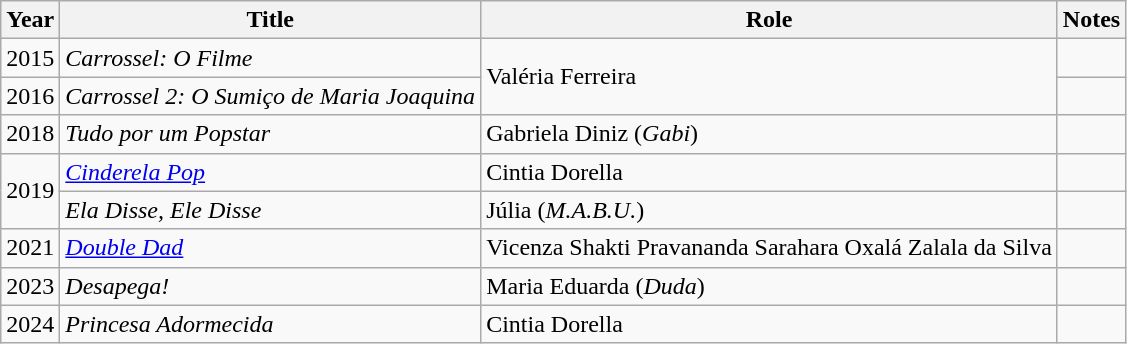<table class="wikitable">
<tr>
<th>Year</th>
<th>Title</th>
<th>Role</th>
<th>Notes</th>
</tr>
<tr>
<td>2015</td>
<td><em>Carrossel: O Filme</em></td>
<td rowspan="2">Valéria Ferreira</td>
<td></td>
</tr>
<tr>
<td>2016</td>
<td><em>Carrossel 2: O Sumiço de Maria Joaquina</em></td>
<td></td>
</tr>
<tr>
<td>2018</td>
<td><em>Tudo por um Popstar</em></td>
<td>Gabriela Diniz (<em>Gabi</em>)</td>
<td></td>
</tr>
<tr>
<td rowspan="2">2019</td>
<td><em><a href='#'>Cinderela Pop</a></em></td>
<td>Cintia Dorella</td>
<td></td>
</tr>
<tr>
<td><em>Ela Disse, Ele Disse</em></td>
<td>Júlia (<em>M.A.B.U.</em>)</td>
<td></td>
</tr>
<tr>
<td>2021</td>
<td><em><a href='#'>Double Dad</a></em></td>
<td>Vicenza Shakti Pravananda Sarahara Oxalá Zalala da Silva</td>
<td></td>
</tr>
<tr>
<td>2023</td>
<td><em>Desapega!</em></td>
<td>Maria Eduarda (<em>Duda</em>)</td>
<td></td>
</tr>
<tr>
<td>2024</td>
<td><em>Princesa Adormecida</em></td>
<td>Cintia Dorella</td>
<td></td>
</tr>
</table>
